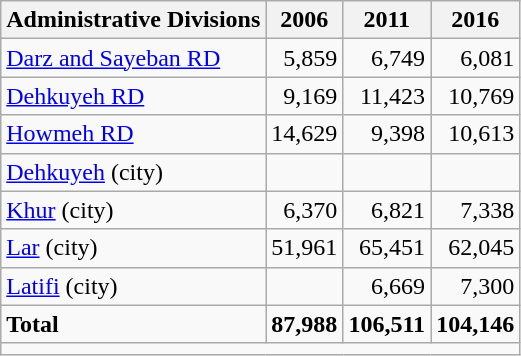<table class="wikitable">
<tr>
<th>Administrative Divisions</th>
<th>2006</th>
<th>2011</th>
<th>2016</th>
</tr>
<tr>
<td><a href='#'>Darz and Sayeban RD</a></td>
<td style="text-align: right;">5,859</td>
<td style="text-align: right;">6,749</td>
<td style="text-align: right;">6,081</td>
</tr>
<tr>
<td><a href='#'>Dehkuyeh RD</a></td>
<td style="text-align: right;">9,169</td>
<td style="text-align: right;">11,423</td>
<td style="text-align: right;">10,769</td>
</tr>
<tr>
<td><a href='#'>Howmeh RD</a></td>
<td style="text-align: right;">14,629</td>
<td style="text-align: right;">9,398</td>
<td style="text-align: right;">10,613</td>
</tr>
<tr>
<td><a href='#'>Dehkuyeh</a> (city)</td>
<td style="text-align: right;"></td>
<td style="text-align: right;"></td>
<td style="text-align: right;"></td>
</tr>
<tr>
<td><a href='#'>Khur</a> (city)</td>
<td style="text-align: right;">6,370</td>
<td style="text-align: right;">6,821</td>
<td style="text-align: right;">7,338</td>
</tr>
<tr>
<td><a href='#'>Lar</a> (city)</td>
<td style="text-align: right;">51,961</td>
<td style="text-align: right;">65,451</td>
<td style="text-align: right;">62,045</td>
</tr>
<tr>
<td><a href='#'>Latifi</a> (city)</td>
<td style="text-align: right;"></td>
<td style="text-align: right;">6,669</td>
<td style="text-align: right;">7,300</td>
</tr>
<tr>
<td><strong>Total</strong></td>
<td style="text-align: right;"><strong>87,988</strong></td>
<td style="text-align: right;"><strong>106,511</strong></td>
<td style="text-align: right;"><strong>104,146</strong></td>
</tr>
<tr>
<td colspan=4></td>
</tr>
</table>
